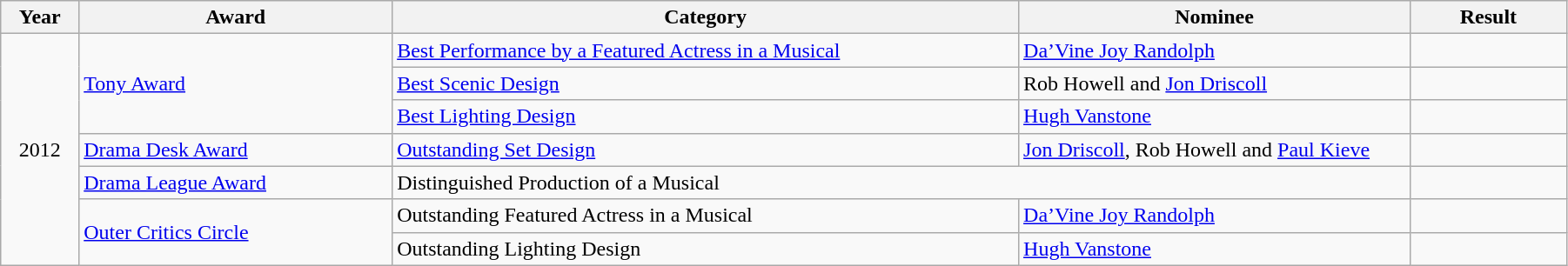<table class="wikitable" width="95%">
<tr>
<th width="5%">Year</th>
<th width="20%">Award</th>
<th width="40%">Category</th>
<th width="25%">Nominee</th>
<th width="10%">Result</th>
</tr>
<tr>
<td rowspan="7" align="center">2012</td>
<td rowspan="3"><a href='#'>Tony Award</a></td>
<td><a href='#'>Best Performance by a Featured Actress in a Musical</a></td>
<td><a href='#'>Da’Vine Joy Randolph</a></td>
<td></td>
</tr>
<tr>
<td><a href='#'>Best Scenic Design</a></td>
<td>Rob Howell and <a href='#'>Jon Driscoll</a></td>
<td></td>
</tr>
<tr>
<td><a href='#'>Best Lighting Design</a></td>
<td><a href='#'>Hugh Vanstone</a></td>
<td></td>
</tr>
<tr>
<td><a href='#'>Drama Desk Award</a></td>
<td><a href='#'>Outstanding Set Design</a></td>
<td><a href='#'>Jon Driscoll</a>, Rob Howell and <a href='#'>Paul Kieve</a></td>
<td></td>
</tr>
<tr>
<td><a href='#'>Drama League Award</a></td>
<td colspan="2">Distinguished Production of a Musical</td>
<td></td>
</tr>
<tr>
<td rowspan="2"><a href='#'>Outer Critics Circle</a></td>
<td>Outstanding Featured Actress in a Musical</td>
<td><a href='#'>Da’Vine Joy Randolph</a></td>
<td></td>
</tr>
<tr>
<td>Outstanding Lighting Design</td>
<td><a href='#'>Hugh Vanstone</a></td>
<td></td>
</tr>
</table>
